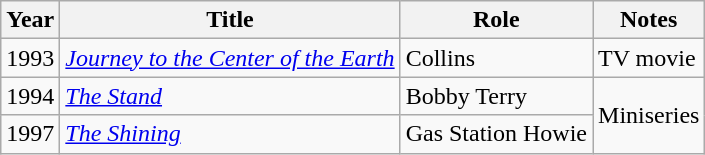<table class="wikitable">
<tr>
<th>Year</th>
<th>Title</th>
<th>Role</th>
<th>Notes</th>
</tr>
<tr>
<td>1993</td>
<td><em><a href='#'>Journey to the Center of the Earth</a></em></td>
<td>Collins</td>
<td>TV movie</td>
</tr>
<tr>
<td>1994</td>
<td><em><a href='#'>The Stand</a></em></td>
<td>Bobby Terry</td>
<td rowspan=2>Miniseries</td>
</tr>
<tr>
<td>1997</td>
<td><em><a href='#'>The Shining</a></em></td>
<td>Gas Station Howie</td>
</tr>
</table>
